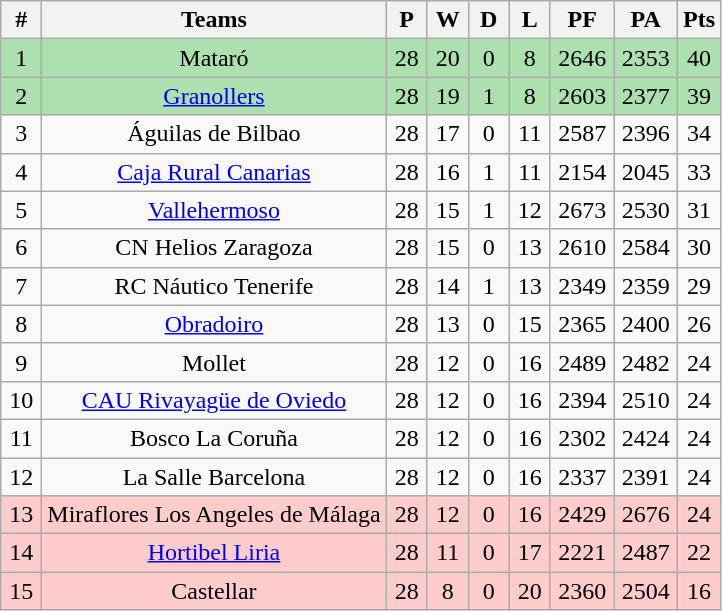<table class="wikitable" style="text-align: center;">
<tr>
<th width=20>#</th>
<th>Teams</th>
<th width=20>P</th>
<th width=20>W</th>
<th width=20>D</th>
<th width=20>L</th>
<th width=35>PF</th>
<th width=35>PA</th>
<th width=20>Pts</th>
</tr>
<tr bgcolor=ACE1AF>
<td>1</td>
<td>Mataró</td>
<td>28</td>
<td>20</td>
<td>0</td>
<td>8</td>
<td>2646</td>
<td>2353</td>
<td>40</td>
</tr>
<tr bgcolor=ACE1AF>
<td>2</td>
<td><a href='#'>Granollers</a></td>
<td>28</td>
<td>19</td>
<td>1</td>
<td>8</td>
<td>2603</td>
<td>2377</td>
<td>39</td>
</tr>
<tr>
<td>3</td>
<td>Águilas de Bilbao</td>
<td>28</td>
<td>17</td>
<td>0</td>
<td>11</td>
<td>2587</td>
<td>2396</td>
<td>34</td>
</tr>
<tr>
<td>4</td>
<td><a href='#'>Caja Rural Canarias</a></td>
<td>28</td>
<td>16</td>
<td>1</td>
<td>11</td>
<td>2154</td>
<td>2045</td>
<td>33</td>
</tr>
<tr>
<td>5</td>
<td><a href='#'>Vallehermoso</a></td>
<td>28</td>
<td>15</td>
<td>1</td>
<td>12</td>
<td>2673</td>
<td>2530</td>
<td>31</td>
</tr>
<tr>
<td>6</td>
<td>CN Helios Zaragoza</td>
<td>28</td>
<td>15</td>
<td>0</td>
<td>13</td>
<td>2610</td>
<td>2584</td>
<td>30</td>
</tr>
<tr>
<td>7</td>
<td>RC Náutico Tenerife</td>
<td>28</td>
<td>14</td>
<td>1</td>
<td>13</td>
<td>2349</td>
<td>2359</td>
<td>29</td>
</tr>
<tr>
<td>8</td>
<td><a href='#'>Obradoiro</a></td>
<td>28</td>
<td>13</td>
<td>0</td>
<td>15</td>
<td>2365</td>
<td>2400</td>
<td>26</td>
</tr>
<tr>
<td>9</td>
<td>Mollet</td>
<td>28</td>
<td>12</td>
<td>0</td>
<td>16</td>
<td>2489</td>
<td>2482</td>
<td>24</td>
</tr>
<tr>
<td>10</td>
<td><a href='#'>CAU Rivayagüe de Oviedo</a></td>
<td>28</td>
<td>12</td>
<td>0</td>
<td>16</td>
<td>2394</td>
<td>2510</td>
<td>24</td>
</tr>
<tr>
<td>11</td>
<td>Bosco La Coruña</td>
<td>28</td>
<td>12</td>
<td>0</td>
<td>16</td>
<td>2302</td>
<td>2424</td>
<td>24</td>
</tr>
<tr>
<td>12</td>
<td>La Salle Barcelona</td>
<td>28</td>
<td>12</td>
<td>0</td>
<td>16</td>
<td>2337</td>
<td>2391</td>
<td>24</td>
</tr>
<tr bgcolor=FFCCCC>
<td>13</td>
<td>Miraflores Los Angeles de Málaga</td>
<td>28</td>
<td>12</td>
<td>0</td>
<td>16</td>
<td>2429</td>
<td>2676</td>
<td>24</td>
</tr>
<tr bgcolor=FFCCCC>
<td>14</td>
<td><a href='#'>Hortibel Liria</a></td>
<td>28</td>
<td>11</td>
<td>0</td>
<td>17</td>
<td>2221</td>
<td>2487</td>
<td>22</td>
</tr>
<tr bgcolor=FFCCCC>
<td>15</td>
<td>Castellar</td>
<td>28</td>
<td>8</td>
<td>0</td>
<td>20</td>
<td>2360</td>
<td>2504</td>
<td>16</td>
</tr>
</table>
